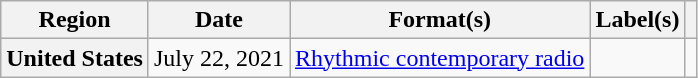<table class="wikitable plainrowheaders">
<tr>
<th scope="col">Region</th>
<th scope="col">Date</th>
<th scope="col">Format(s)</th>
<th scope="col">Label(s)</th>
<th scope="col"></th>
</tr>
<tr>
<th scope="row" rowspan="2">United States</th>
<td rowspan="2">July 22, 2021</td>
<td><a href='#'>Rhythmic contemporary radio</a></td>
<td rowspan="2"></td>
<td style="text-align:center;"></td>
</tr>
</table>
